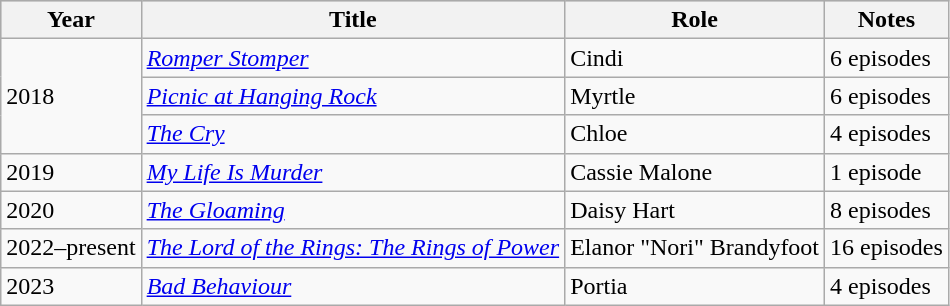<table class="wikitable">
<tr style="background:#ccc; text-align:center;">
<th>Year</th>
<th>Title</th>
<th>Role</th>
<th>Notes</th>
</tr>
<tr>
<td rowspan="3">2018</td>
<td><em><a href='#'>Romper Stomper</a></em></td>
<td>Cindi</td>
<td>6 episodes</td>
</tr>
<tr>
<td><em><a href='#'>Picnic at Hanging Rock</a></em></td>
<td>Myrtle</td>
<td>6 episodes</td>
</tr>
<tr>
<td><em><a href='#'>The Cry</a></em></td>
<td>Chloe</td>
<td>4 episodes</td>
</tr>
<tr>
<td>2019</td>
<td><em><a href='#'>My Life Is Murder</a></em></td>
<td>Cassie Malone</td>
<td>1 episode</td>
</tr>
<tr>
<td>2020</td>
<td><em><a href='#'>The Gloaming</a></em></td>
<td>Daisy Hart</td>
<td>8 episodes</td>
</tr>
<tr>
<td>2022–present</td>
<td><em><a href='#'>The Lord of the Rings: The Rings of Power</a></em></td>
<td>Elanor "Nori" Brandyfoot</td>
<td>16 episodes</td>
</tr>
<tr>
<td>2023</td>
<td><em><a href='#'>Bad Behaviour</a></em></td>
<td>Portia</td>
<td>4 episodes</td>
</tr>
</table>
